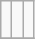<table class="wikitable">
<tr ---->
<td><br></td>
<td><br></td>
<td><br></td>
</tr>
<tr --->
</tr>
</table>
